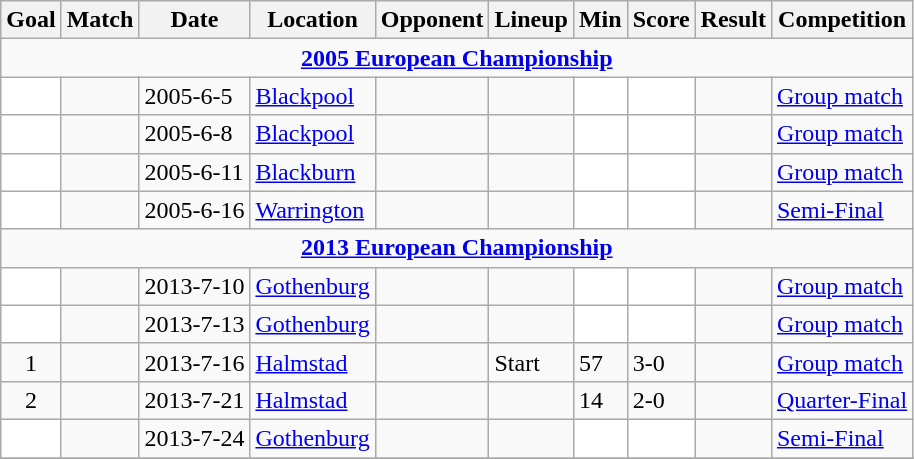<table class="wikitable collapsible" style="fontsize:90%;">
<tr>
<th>Goal</th>
<th>Match</th>
<th>Date</th>
<th>Location</th>
<th>Opponent</th>
<th>Lineup</th>
<th>Min</th>
<th>Score</th>
<th>Result</th>
<th>Competition</th>
</tr>
<tr>
<td colspan=10 align=center><strong><a href='#'>2005 European Championship</a></strong></td>
</tr>
<tr>
<td style="background:white;"></td>
<td></td>
<td>2005-6-5</td>
<td><a href='#'>Blackpool</a></td>
<td></td>
<td></td>
<td style="background:white;"></td>
<td style="background:white;"></td>
<td></td>
<td><a href='#'>Group match</a></td>
</tr>
<tr>
<td style="background:white;"></td>
<td></td>
<td>2005-6-8</td>
<td><a href='#'>Blackpool</a></td>
<td></td>
<td></td>
<td style="background:white;"></td>
<td style="background:white;"></td>
<td></td>
<td><a href='#'>Group match</a></td>
</tr>
<tr>
<td style="background:white;"></td>
<td></td>
<td>2005-6-11</td>
<td><a href='#'>Blackburn</a></td>
<td></td>
<td></td>
<td style="background:white;"></td>
<td style="background:white;"></td>
<td></td>
<td><a href='#'>Group match</a></td>
</tr>
<tr>
<td style="background:white;"></td>
<td></td>
<td>2005-6-16</td>
<td><a href='#'>Warrington</a></td>
<td></td>
<td></td>
<td style="background:white;"></td>
<td style="background:white;"></td>
<td></td>
<td><a href='#'>Semi-Final</a></td>
</tr>
<tr>
<td colspan=10 align=center><strong><a href='#'>2013 European Championship</a></strong></td>
</tr>
<tr>
<td style="background:white;"></td>
<td></td>
<td>2013-7-10</td>
<td><a href='#'>Gothenburg</a></td>
<td></td>
<td></td>
<td style="background:white;"></td>
<td style="background:white;"></td>
<td></td>
<td><a href='#'>Group match</a></td>
</tr>
<tr>
<td style="background:white;"></td>
<td></td>
<td>2013-7-13</td>
<td><a href='#'>Gothenburg</a></td>
<td></td>
<td></td>
<td style="background:white;"></td>
<td style="background:white;"></td>
<td></td>
<td><a href='#'>Group match</a></td>
</tr>
<tr>
<td align=center>1</td>
<td></td>
<td>2013-7-16</td>
<td><a href='#'>Halmstad</a></td>
<td></td>
<td>Start</td>
<td>57</td>
<td>3-0</td>
<td></td>
<td><a href='#'>Group match</a></td>
</tr>
<tr>
<td align=center>2</td>
<td></td>
<td>2013-7-21</td>
<td><a href='#'>Halmstad</a></td>
<td></td>
<td></td>
<td>14</td>
<td>2-0</td>
<td></td>
<td><a href='#'>Quarter-Final</a></td>
</tr>
<tr>
<td style="background:white;"></td>
<td></td>
<td>2013-7-24</td>
<td><a href='#'>Gothenburg</a></td>
<td></td>
<td></td>
<td style="background:white;"></td>
<td style="background:white;"></td>
<td></td>
<td><a href='#'>Semi-Final</a></td>
</tr>
<tr>
</tr>
</table>
